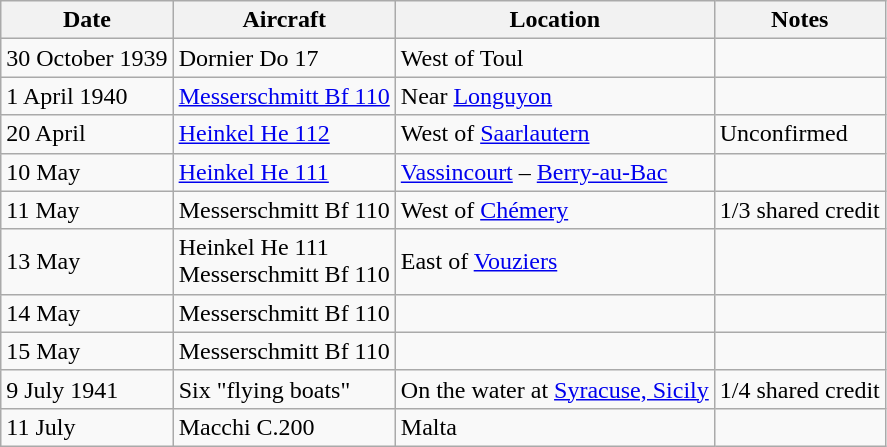<table class="wikitable">
<tr>
<th>Date</th>
<th>Aircraft</th>
<th>Location</th>
<th>Notes</th>
</tr>
<tr>
<td>30 October 1939</td>
<td>Dornier Do 17</td>
<td>West of Toul</td>
<td></td>
</tr>
<tr>
<td>1 April 1940</td>
<td><a href='#'>Messerschmitt Bf 110</a></td>
<td>Near <a href='#'>Longuyon</a></td>
<td></td>
</tr>
<tr>
<td>20 April</td>
<td><a href='#'>Heinkel He 112</a></td>
<td>West of <a href='#'>Saarlautern</a></td>
<td>Unconfirmed</td>
</tr>
<tr>
<td>10 May</td>
<td><a href='#'>Heinkel He 111</a></td>
<td><a href='#'>Vassincourt</a> – <a href='#'>Berry-au-Bac</a></td>
<td></td>
</tr>
<tr>
<td>11 May</td>
<td>Messerschmitt Bf 110</td>
<td>West of <a href='#'>Chémery</a></td>
<td>1/3 shared credit</td>
</tr>
<tr>
<td>13 May</td>
<td>Heinkel He 111<br>Messerschmitt Bf 110</td>
<td>East of <a href='#'>Vouziers</a></td>
<td></td>
</tr>
<tr>
<td>14 May</td>
<td>Messerschmitt Bf 110</td>
<td></td>
<td></td>
</tr>
<tr>
<td>15 May</td>
<td>Messerschmitt Bf 110</td>
<td></td>
<td></td>
</tr>
<tr>
<td>9 July 1941</td>
<td>Six "flying boats"</td>
<td>On the water at <a href='#'>Syracuse, Sicily</a></td>
<td>1/4 shared credit</td>
</tr>
<tr>
<td>11 July</td>
<td>Macchi C.200</td>
<td>Malta</td>
<td></td>
</tr>
</table>
